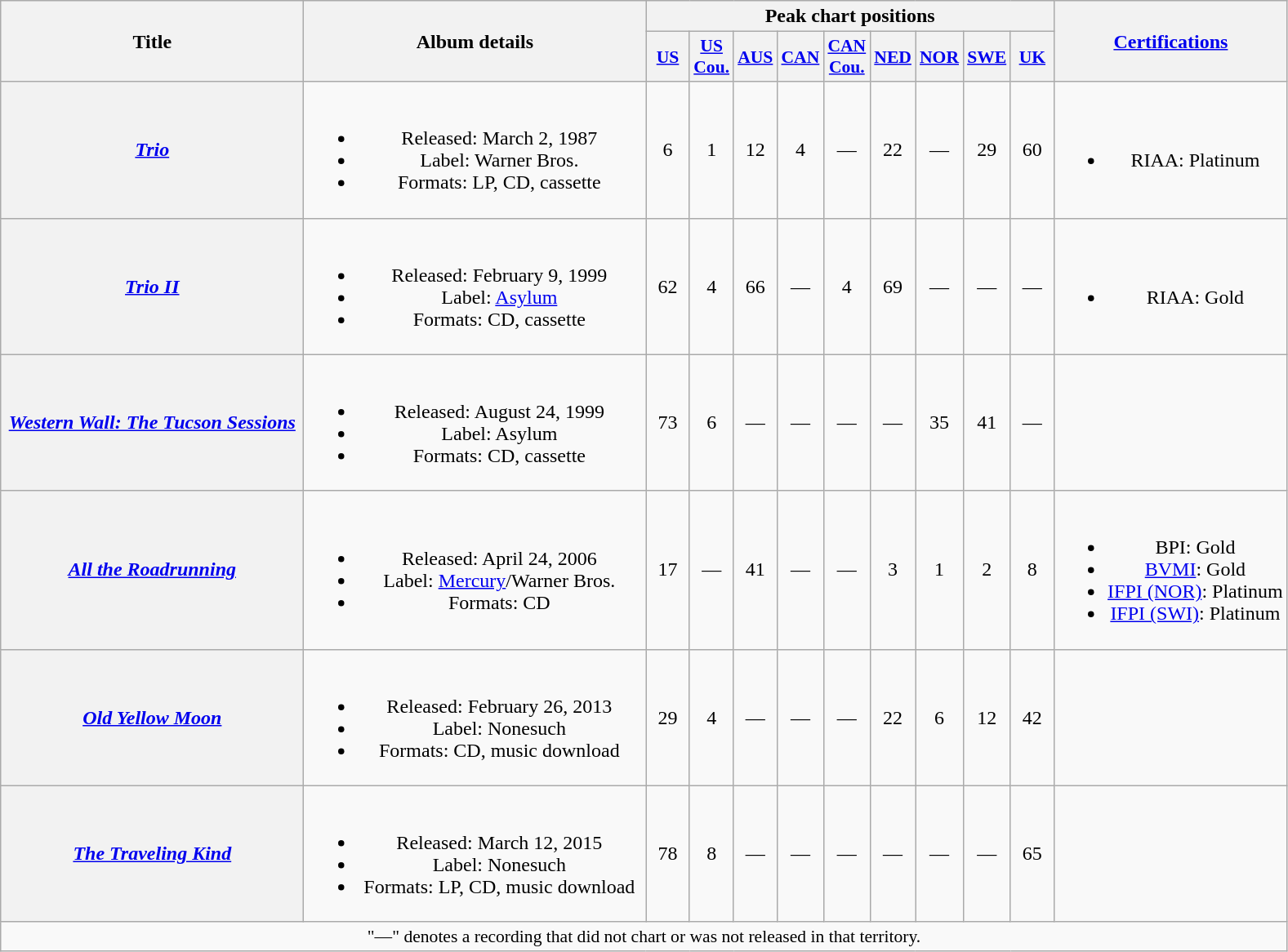<table class="wikitable plainrowheaders" style="text-align:center;" border="1">
<tr>
<th scope="col" rowspan="2" style="width:15em;">Title</th>
<th scope="col" rowspan="2" style="width:17em;">Album details</th>
<th scope="col" colspan="9">Peak chart positions</th>
<th scope="col" rowspan="2"><a href='#'>Certifications</a></th>
</tr>
<tr>
<th scope="col" style="width:2em;font-size:90%;"><a href='#'>US</a><br></th>
<th scope="col" style="width:2em;font-size:90%;"><a href='#'>US Cou.</a><br></th>
<th scope="col" style="width:2em;font-size:90%;"><a href='#'>AUS</a><br></th>
<th scope="col" style="width:2em;font-size:90%;"><a href='#'>CAN</a><br></th>
<th scope="col" style="width:2em;font-size:90%;"><a href='#'>CAN<br>Cou.</a><br></th>
<th scope="col" style="width:2em;font-size:90%;"><a href='#'>NED</a><br></th>
<th scope="col" style="width:2em;font-size:90%;"><a href='#'>NOR</a><br></th>
<th scope="col" style="width:2em;font-size:90%;"><a href='#'>SWE</a><br></th>
<th scope="col" style="width:2em;font-size:90%;"><a href='#'>UK</a><br></th>
</tr>
<tr>
<th scope="row"><em><a href='#'>Trio</a></em><br></th>
<td><br><ul><li>Released: March 2, 1987</li><li>Label: Warner Bros.</li><li>Formats: LP, CD, cassette</li></ul></td>
<td>6</td>
<td>1</td>
<td>12</td>
<td>4</td>
<td>—</td>
<td>22</td>
<td>—</td>
<td>29</td>
<td>60</td>
<td><br><ul><li>RIAA: Platinum</li></ul></td>
</tr>
<tr>
<th scope="row"><em><a href='#'>Trio II</a></em><br></th>
<td><br><ul><li>Released: February 9, 1999</li><li>Label: <a href='#'>Asylum</a></li><li>Formats: CD, cassette</li></ul></td>
<td>62</td>
<td>4</td>
<td>66</td>
<td>—</td>
<td>4</td>
<td>69</td>
<td>—</td>
<td>—</td>
<td>—</td>
<td><br><ul><li>RIAA: Gold</li></ul></td>
</tr>
<tr>
<th scope="row"><em><a href='#'>Western Wall: The Tucson Sessions</a></em><br></th>
<td><br><ul><li>Released: August 24, 1999</li><li>Label: Asylum</li><li>Formats: CD, cassette</li></ul></td>
<td>73</td>
<td>6</td>
<td>—</td>
<td>—</td>
<td>—</td>
<td>—</td>
<td>35</td>
<td>41</td>
<td>—</td>
<td></td>
</tr>
<tr>
<th scope="row"><em><a href='#'>All the Roadrunning</a></em><br></th>
<td><br><ul><li>Released: April 24, 2006</li><li>Label: <a href='#'>Mercury</a>/Warner Bros.</li><li>Formats: CD</li></ul></td>
<td>17</td>
<td>—</td>
<td>41</td>
<td>—</td>
<td>—</td>
<td>3</td>
<td>1</td>
<td>2</td>
<td>8</td>
<td><br><ul><li>BPI: Gold</li><li><a href='#'>BVMI</a>: Gold</li><li><a href='#'>IFPI (NOR)</a>: Platinum</li><li><a href='#'>IFPI (SWI)</a>: Platinum</li></ul></td>
</tr>
<tr>
<th scope="row"><em><a href='#'>Old Yellow Moon</a></em><br></th>
<td><br><ul><li>Released: February 26, 2013</li><li>Label: Nonesuch</li><li>Formats: CD, music download</li></ul></td>
<td>29</td>
<td>4</td>
<td>—</td>
<td>—</td>
<td>—</td>
<td>22</td>
<td>6</td>
<td>12</td>
<td>42</td>
<td></td>
</tr>
<tr>
<th scope="row"><em><a href='#'>The Traveling Kind</a></em><br></th>
<td><br><ul><li>Released: March 12, 2015</li><li>Label: Nonesuch</li><li>Formats: LP, CD, music download</li></ul></td>
<td>78</td>
<td>8</td>
<td>—</td>
<td>—</td>
<td>—</td>
<td>—</td>
<td>—</td>
<td>—</td>
<td>65</td>
<td></td>
</tr>
<tr>
<td colspan="12" style="font-size:90%">"—" denotes a recording that did not chart or was not released in that territory.</td>
</tr>
</table>
